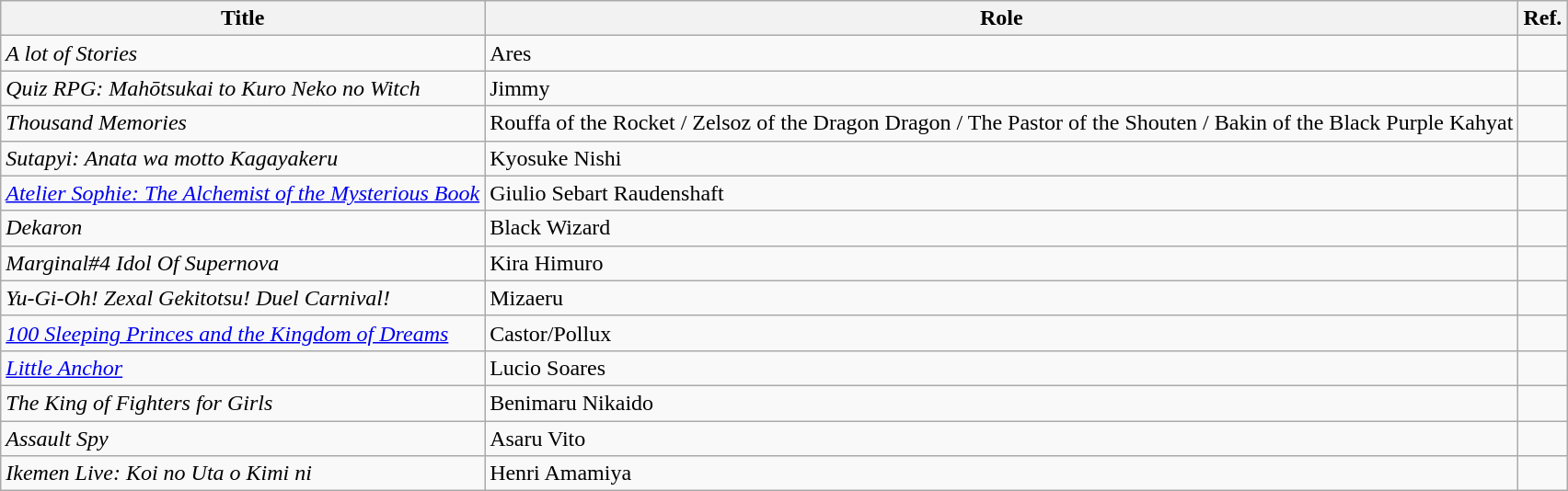<table class="wikitable">
<tr>
<th>Title</th>
<th>Role</th>
<th>Ref.</th>
</tr>
<tr>
<td><em>A lot of Stories</em></td>
<td>Ares</td>
<td></td>
</tr>
<tr>
<td><em>Quiz RPG: Mahōtsukai to Kuro Neko no Witch</em></td>
<td>Jimmy</td>
<td></td>
</tr>
<tr>
<td><em>Thousand Memories</em></td>
<td>Rouffa of the Rocket / Zelsoz of the Dragon Dragon / The Pastor of the Shouten / Bakin of the Black Purple Kahyat</td>
<td></td>
</tr>
<tr>
<td><em>Sutapyi: Anata wa motto Kagayakeru</em></td>
<td>Kyosuke Nishi</td>
<td></td>
</tr>
<tr>
<td><em><a href='#'>Atelier Sophie: The Alchemist of the Mysterious Book</a></em></td>
<td>Giulio Sebart Raudenshaft</td>
<td></td>
</tr>
<tr>
<td><em>Dekaron</em></td>
<td>Black Wizard</td>
<td></td>
</tr>
<tr>
<td><em>Marginal#4 Idol Of Supernova</em></td>
<td>Kira Himuro</td>
<td></td>
</tr>
<tr>
<td><em>Yu-Gi-Oh! Zexal Gekitotsu! Duel Carnival!</em></td>
<td>Mizaeru</td>
<td></td>
</tr>
<tr>
<td><em><a href='#'>100 Sleeping Princes and the Kingdom of Dreams</a></em></td>
<td>Castor/Pollux</td>
<td></td>
</tr>
<tr>
<td><em><a href='#'>Little Anchor</a></em></td>
<td>Lucio Soares</td>
<td></td>
</tr>
<tr>
<td><em>The King of Fighters for Girls</em></td>
<td>Benimaru Nikaido</td>
<td></td>
</tr>
<tr>
<td><em>Assault Spy</em></td>
<td>Asaru Vito</td>
<td></td>
</tr>
<tr>
<td><em>Ikemen Live: Koi no Uta o Kimi ni</em></td>
<td>Henri Amamiya</td>
<td></td>
</tr>
</table>
